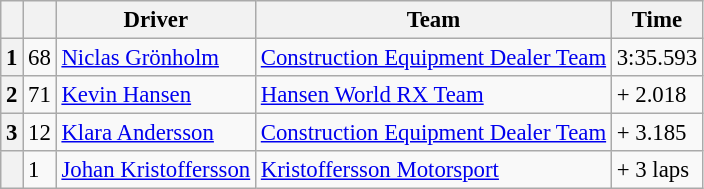<table class="wikitable" style="font-size:95%">
<tr>
<th></th>
<th></th>
<th>Driver</th>
<th>Team</th>
<th>Time</th>
</tr>
<tr>
<th>1</th>
<td>68</td>
<td> <a href='#'>Niclas Grönholm</a></td>
<td><a href='#'>Construction Equipment Dealer Team</a></td>
<td>3:35.593</td>
</tr>
<tr>
<th>2</th>
<td>71</td>
<td> <a href='#'>Kevin Hansen</a></td>
<td><a href='#'>Hansen World RX Team</a></td>
<td>+ 2.018</td>
</tr>
<tr>
<th>3</th>
<td>12</td>
<td> <a href='#'>Klara Andersson</a></td>
<td><a href='#'>Construction Equipment Dealer Team</a></td>
<td>+ 3.185</td>
</tr>
<tr>
<th><strong></strong></th>
<td>1</td>
<td> <a href='#'>Johan Kristoffersson</a></td>
<td><a href='#'>Kristoffersson Motorsport</a></td>
<td>+ 3 laps</td>
</tr>
</table>
